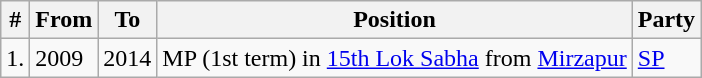<table class="wikitable sortable">
<tr>
<th>#</th>
<th>From</th>
<th>To</th>
<th>Position</th>
<th>Party</th>
</tr>
<tr>
<td>1.</td>
<td>2009</td>
<td>2014</td>
<td>MP (1st term) in <a href='#'>15th Lok Sabha</a> from <a href='#'>Mirzapur</a></td>
<td><a href='#'>SP</a></td>
</tr>
</table>
